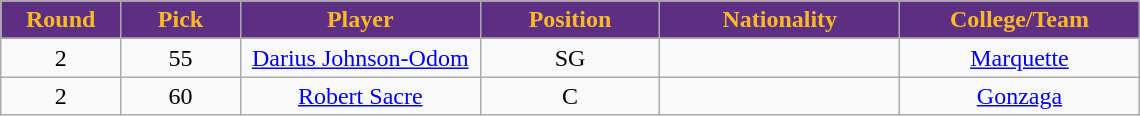<table class="wikitable sortable sortable">
<tr>
<th style="background:#5c2f83; color:#fcb926; width:10%;">Round</th>
<th style="background:#5c2f83; color:#fcb926; width:10%;">Pick</th>
<th style="background:#5c2f83; color:#fcb926; width:20%;">Player</th>
<th style="background:#5c2f83; color:#fcb926; width:15%;">Position</th>
<th style="background:#5c2f83; color:#fcb926; width:20%;">Nationality</th>
<th style="background:#5c2f83; color:#fcb926; width:20%;">College/Team</th>
</tr>
<tr style="text-align: center">
</tr>
<tr style="text-align: center">
<td>2</td>
<td>55</td>
<td><a href='#'>Darius Johnson-Odom</a></td>
<td>SG</td>
<td></td>
<td><a href='#'>Marquette</a></td>
</tr>
<tr style="text-align: center">
<td>2</td>
<td>60</td>
<td><a href='#'>Robert Sacre</a></td>
<td>C</td>
<td></td>
<td><a href='#'>Gonzaga</a></td>
</tr>
</table>
